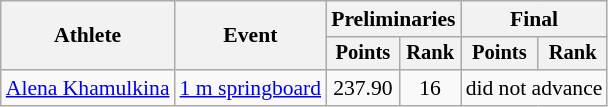<table class=wikitable style="font-size:90%;">
<tr>
<th rowspan="2">Athlete</th>
<th rowspan="2">Event</th>
<th colspan="2">Preliminaries</th>
<th colspan="2">Final</th>
</tr>
<tr style="font-size:95%">
<th>Points</th>
<th>Rank</th>
<th>Points</th>
<th>Rank</th>
</tr>
<tr align=center>
<td align=left><a href='#'>Alena Khamulkina</a></td>
<td align=left><a href='#'>1 m springboard</a></td>
<td>237.90</td>
<td>16</td>
<td colspan=2>did not advance</td>
</tr>
</table>
